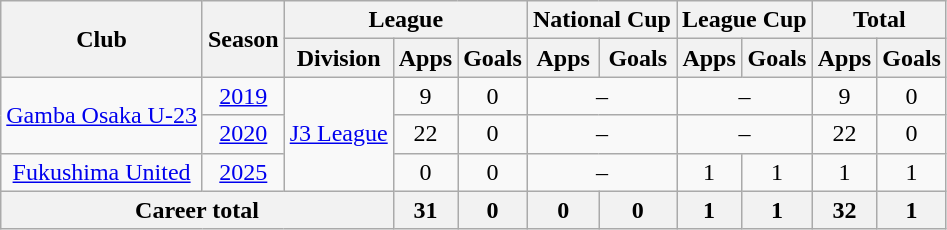<table class="wikitable" style="text-align: center">
<tr>
<th rowspan="2">Club</th>
<th rowspan="2">Season</th>
<th colspan="3">League</th>
<th colspan="2">National Cup</th>
<th colspan="2">League Cup</th>
<th colspan="2">Total</th>
</tr>
<tr>
<th>Division</th>
<th>Apps</th>
<th>Goals</th>
<th>Apps</th>
<th>Goals</th>
<th>Apps</th>
<th>Goals</th>
<th>Apps</th>
<th>Goals</th>
</tr>
<tr>
<td rowspan="2"><a href='#'>Gamba Osaka U-23</a></td>
<td><a href='#'>2019</a></td>
<td rowspan="3"><a href='#'>J3 League</a></td>
<td>9</td>
<td>0</td>
<td colspan="2">–</td>
<td colspan="2">–</td>
<td>9</td>
<td>0</td>
</tr>
<tr>
<td><a href='#'>2020</a></td>
<td>22</td>
<td>0</td>
<td colspan="2">–</td>
<td colspan="2">–</td>
<td>22</td>
<td>0</td>
</tr>
<tr>
<td><a href='#'>Fukushima United</a></td>
<td><a href='#'>2025</a></td>
<td>0</td>
<td>0</td>
<td colspan="2">–</td>
<td>1</td>
<td>1</td>
<td>1</td>
<td>1</td>
</tr>
<tr>
<th colspan=3>Career total</th>
<th>31</th>
<th>0</th>
<th>0</th>
<th>0</th>
<th>1</th>
<th>1</th>
<th>32</th>
<th>1</th>
</tr>
</table>
